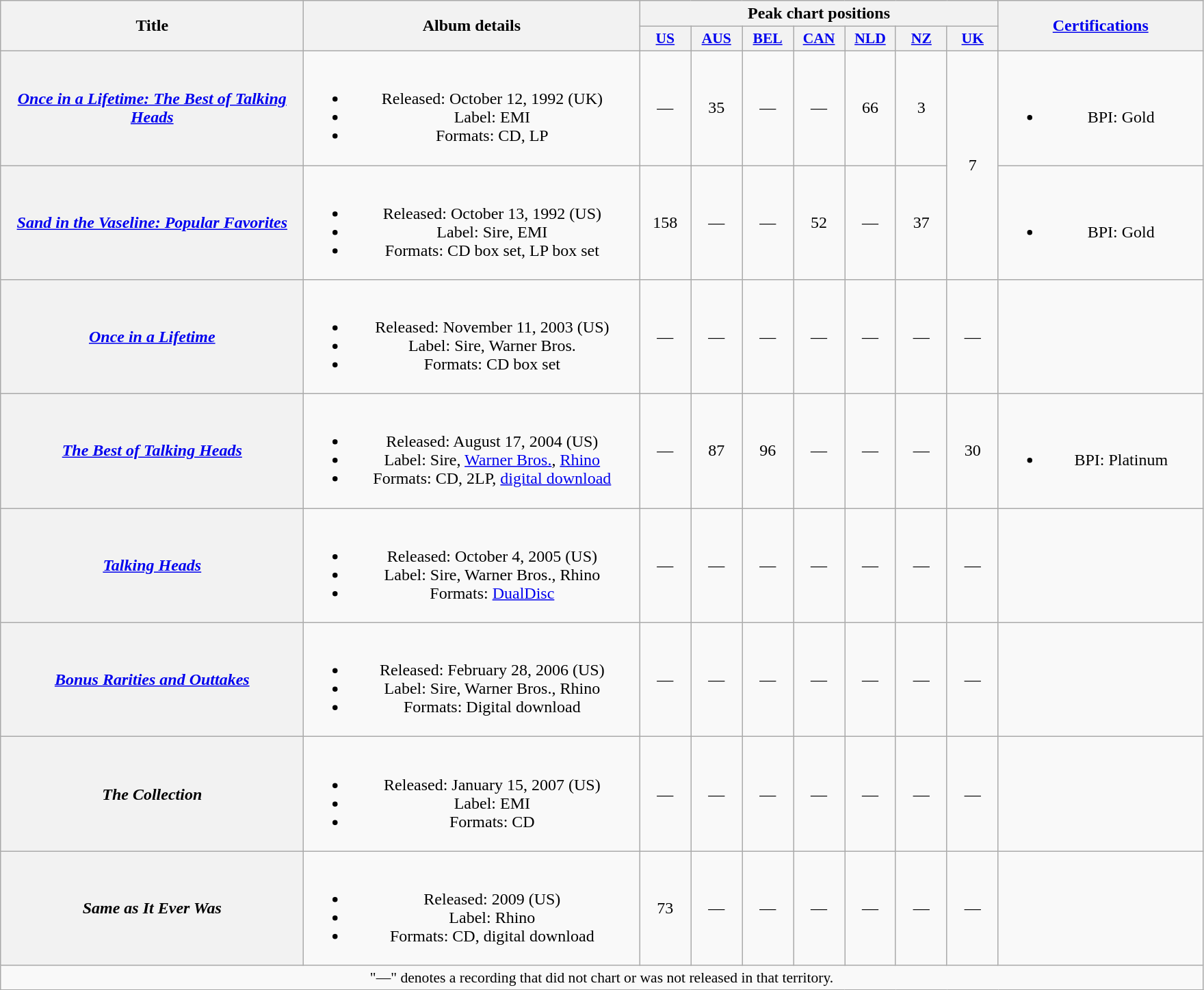<table class="wikitable plainrowheaders" style="text-align:center;">
<tr>
<th scope="col" rowspan="2" style="width:18em;">Title</th>
<th scope="col" rowspan="2" style="width:20em;">Album details</th>
<th scope="col" colspan="7">Peak chart positions</th>
<th scope="col" rowspan="2" style="width:12em;"><a href='#'>Certifications</a></th>
</tr>
<tr>
<th scope="col" style="width:3em;font-size:90%;"><a href='#'>US</a><br></th>
<th scope="col" style="width:3em;font-size:90%;"><a href='#'>AUS</a><br></th>
<th scope="col" style="width:3em;font-size:90%;"><a href='#'>BEL</a><br></th>
<th scope="col" style="width:3em;font-size:90%;"><a href='#'>CAN</a><br></th>
<th scope="col" style="width:3em;font-size:90%;"><a href='#'>NLD</a><br></th>
<th scope="col" style="width:3em;font-size:90%;"><a href='#'>NZ</a><br></th>
<th scope="col" style="width:3em;font-size:90%;"><a href='#'>UK</a><br></th>
</tr>
<tr>
<th scope="row"><em><a href='#'>Once in a Lifetime: The Best of Talking Heads</a></em></th>
<td><br><ul><li>Released: October 12, 1992 <span>(UK)</span></li><li>Label: EMI</li><li>Formats: CD, LP</li></ul></td>
<td>—</td>
<td>35</td>
<td>—</td>
<td>—</td>
<td>66</td>
<td>3</td>
<td rowspan="2">7</td>
<td><br><ul><li>BPI: Gold</li></ul></td>
</tr>
<tr>
<th scope="row"><em><a href='#'>Sand in the Vaseline: Popular Favorites</a></em></th>
<td><br><ul><li>Released: October 13, 1992 <span>(US)</span></li><li>Label: Sire, EMI</li><li>Formats: CD box set, LP box set</li></ul></td>
<td>158</td>
<td>—</td>
<td>—</td>
<td>52</td>
<td>—</td>
<td>37</td>
<td><br><ul><li>BPI: Gold</li></ul></td>
</tr>
<tr>
<th scope="row"><em><a href='#'>Once in a Lifetime</a></em></th>
<td><br><ul><li>Released: November 11, 2003 <span>(US)</span></li><li>Label: Sire, Warner Bros.</li><li>Formats: CD box set</li></ul></td>
<td>—</td>
<td>—</td>
<td>—</td>
<td>—</td>
<td>—</td>
<td>—</td>
<td>—</td>
<td></td>
</tr>
<tr>
<th scope="row"><em><a href='#'>The Best of Talking Heads</a></em></th>
<td><br><ul><li>Released: August 17, 2004 <span>(US)</span></li><li>Label: Sire, <a href='#'>Warner Bros.</a>, <a href='#'>Rhino</a></li><li>Formats: CD, 2LP, <a href='#'>digital download</a></li></ul></td>
<td>—</td>
<td>87</td>
<td>96</td>
<td>—</td>
<td>—</td>
<td>—</td>
<td>30</td>
<td><br><ul><li>BPI: Platinum</li></ul></td>
</tr>
<tr>
<th scope="row"><em><a href='#'>Talking Heads</a></em></th>
<td><br><ul><li>Released: October 4, 2005 <span>(US)</span></li><li>Label: Sire, Warner Bros., Rhino</li><li>Formats: <a href='#'>DualDisc</a></li></ul></td>
<td>—</td>
<td>—</td>
<td>—</td>
<td>—</td>
<td>—</td>
<td>—</td>
<td>—</td>
<td></td>
</tr>
<tr>
<th scope="row"><em><a href='#'>Bonus Rarities and Outtakes</a></em></th>
<td><br><ul><li>Released: February 28, 2006 <span>(US)</span></li><li>Label: Sire, Warner Bros., Rhino</li><li>Formats: Digital download</li></ul></td>
<td>—</td>
<td>—</td>
<td>—</td>
<td>—</td>
<td>—</td>
<td>—</td>
<td>—</td>
<td></td>
</tr>
<tr>
<th scope="row"><em>The Collection</em></th>
<td><br><ul><li>Released: January 15, 2007 <span>(US)</span></li><li>Label: EMI</li><li>Formats: CD</li></ul></td>
<td>—</td>
<td>—</td>
<td>—</td>
<td>—</td>
<td>—</td>
<td>—</td>
<td>—</td>
<td></td>
</tr>
<tr>
<th scope="row"><em>Same as It Ever Was</em></th>
<td><br><ul><li>Released: 2009 <span>(US)</span></li><li>Label: Rhino</li><li>Formats: CD, digital download</li></ul></td>
<td>73</td>
<td>—</td>
<td>—</td>
<td>—</td>
<td>—</td>
<td>—</td>
<td>—</td>
<td></td>
</tr>
<tr>
<td colspan="11" style="font-size:90%">"—" denotes a recording that did not chart or was not released in that territory.</td>
</tr>
</table>
